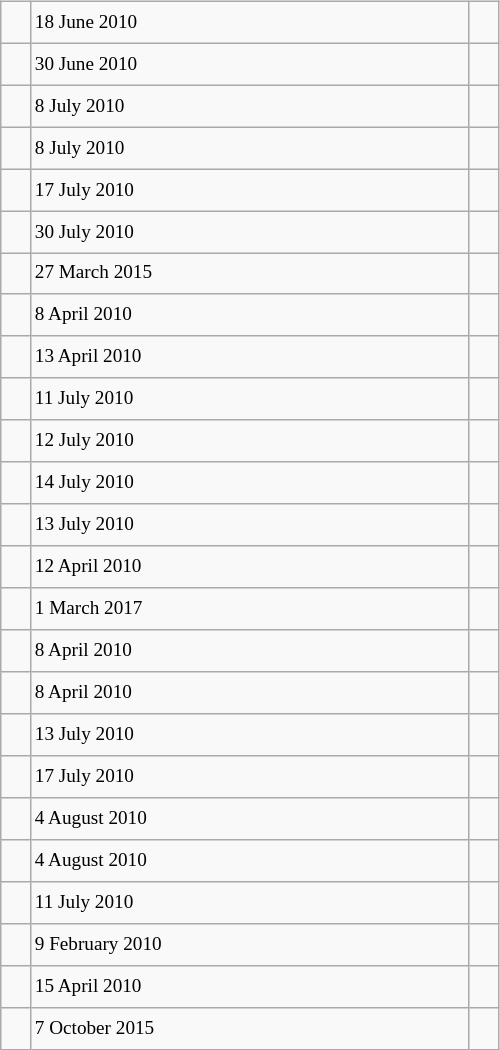<table class="wikitable" style="font-size: 80%; float: left; width: 26em; margin-right: 1em; height: 700px">
<tr>
<td></td>
<td>18 June 2010</td>
<td></td>
</tr>
<tr>
<td></td>
<td>30 June 2010</td>
<td></td>
</tr>
<tr>
<td></td>
<td>8 July 2010</td>
<td></td>
</tr>
<tr>
<td></td>
<td>8 July 2010</td>
<td></td>
</tr>
<tr>
<td></td>
<td>17 July 2010</td>
<td></td>
</tr>
<tr>
<td></td>
<td>30 July 2010</td>
<td></td>
</tr>
<tr>
<td></td>
<td>27 March 2015</td>
<td></td>
</tr>
<tr>
<td></td>
<td>8 April 2010</td>
<td></td>
</tr>
<tr>
<td></td>
<td>13 April 2010</td>
<td></td>
</tr>
<tr>
<td></td>
<td>11 July 2010</td>
<td></td>
</tr>
<tr>
<td></td>
<td>12 July 2010</td>
<td></td>
</tr>
<tr>
<td></td>
<td>14 July 2010</td>
<td></td>
</tr>
<tr>
<td></td>
<td>13 July 2010</td>
<td></td>
</tr>
<tr>
<td></td>
<td>12 April 2010</td>
<td></td>
</tr>
<tr>
<td></td>
<td>1 March 2017</td>
<td></td>
</tr>
<tr>
<td></td>
<td>8 April 2010</td>
<td></td>
</tr>
<tr>
<td></td>
<td>8 April 2010</td>
<td></td>
</tr>
<tr>
<td></td>
<td>13 July 2010</td>
<td></td>
</tr>
<tr>
<td></td>
<td>17 July 2010</td>
<td></td>
</tr>
<tr>
<td></td>
<td>4 August 2010</td>
<td></td>
</tr>
<tr>
<td></td>
<td>4 August 2010</td>
<td></td>
</tr>
<tr>
<td></td>
<td>11 July 2010</td>
<td></td>
</tr>
<tr>
<td></td>
<td>9 February 2010</td>
<td></td>
</tr>
<tr>
<td></td>
<td>15 April 2010</td>
<td></td>
</tr>
<tr>
<td></td>
<td>7 October 2015</td>
<td></td>
</tr>
</table>
